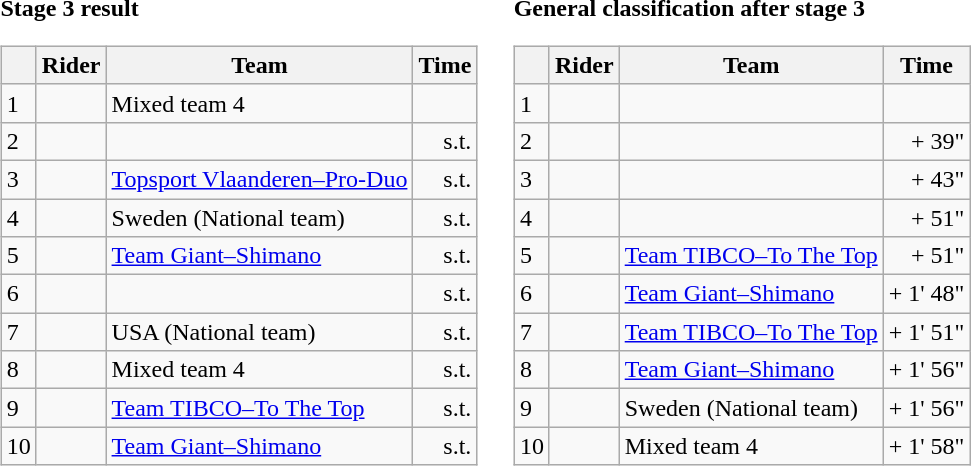<table>
<tr>
<td><strong>Stage 3 result</strong><br><table class="wikitable">
<tr>
<th></th>
<th>Rider</th>
<th>Team</th>
<th>Time</th>
</tr>
<tr>
<td>1</td>
<td></td>
<td>Mixed team 4</td>
<td align="right"></td>
</tr>
<tr>
<td>2</td>
<td></td>
<td></td>
<td align="right">s.t.</td>
</tr>
<tr>
<td>3</td>
<td></td>
<td><a href='#'>Topsport Vlaanderen–Pro-Duo</a></td>
<td align="right">s.t.</td>
</tr>
<tr>
<td>4</td>
<td></td>
<td>Sweden (National team)</td>
<td align="right">s.t.</td>
</tr>
<tr>
<td>5</td>
<td></td>
<td><a href='#'>Team Giant–Shimano</a></td>
<td align="right">s.t.</td>
</tr>
<tr>
<td>6</td>
<td></td>
<td></td>
<td align="right">s.t.</td>
</tr>
<tr>
<td>7</td>
<td></td>
<td>USA (National team)</td>
<td align="right">s.t.</td>
</tr>
<tr>
<td>8</td>
<td></td>
<td>Mixed team 4</td>
<td align="right">s.t.</td>
</tr>
<tr>
<td>9</td>
<td></td>
<td><a href='#'>Team TIBCO–To The Top</a></td>
<td align="right">s.t.</td>
</tr>
<tr>
<td>10</td>
<td></td>
<td><a href='#'>Team Giant–Shimano</a></td>
<td align="right">s.t.</td>
</tr>
</table>
</td>
<td></td>
<td><strong>General classification after stage 3</strong><br><table class="wikitable">
<tr>
<th></th>
<th>Rider</th>
<th>Team</th>
<th>Time</th>
</tr>
<tr>
<td>1</td>
<td></td>
<td></td>
<td align="right"></td>
</tr>
<tr>
<td>2</td>
<td></td>
<td></td>
<td align="right">+ 39"</td>
</tr>
<tr>
<td>3</td>
<td></td>
<td></td>
<td align="right">+ 43"</td>
</tr>
<tr>
<td>4</td>
<td></td>
<td></td>
<td align="right">+ 51"</td>
</tr>
<tr>
<td>5</td>
<td></td>
<td><a href='#'>Team TIBCO–To The Top</a></td>
<td align="right">+ 51"</td>
</tr>
<tr>
<td>6</td>
<td></td>
<td><a href='#'>Team Giant–Shimano</a></td>
<td align="right">+ 1' 48"</td>
</tr>
<tr>
<td>7</td>
<td></td>
<td><a href='#'>Team TIBCO–To The Top</a></td>
<td align="right">+ 1' 51"</td>
</tr>
<tr>
<td>8</td>
<td></td>
<td><a href='#'>Team Giant–Shimano</a></td>
<td align="right">+ 1' 56"</td>
</tr>
<tr>
<td>9</td>
<td></td>
<td>Sweden (National team)</td>
<td align="right">+ 1' 56"</td>
</tr>
<tr>
<td>10</td>
<td></td>
<td>Mixed team 4</td>
<td align="right">+ 1' 58"</td>
</tr>
</table>
</td>
</tr>
</table>
